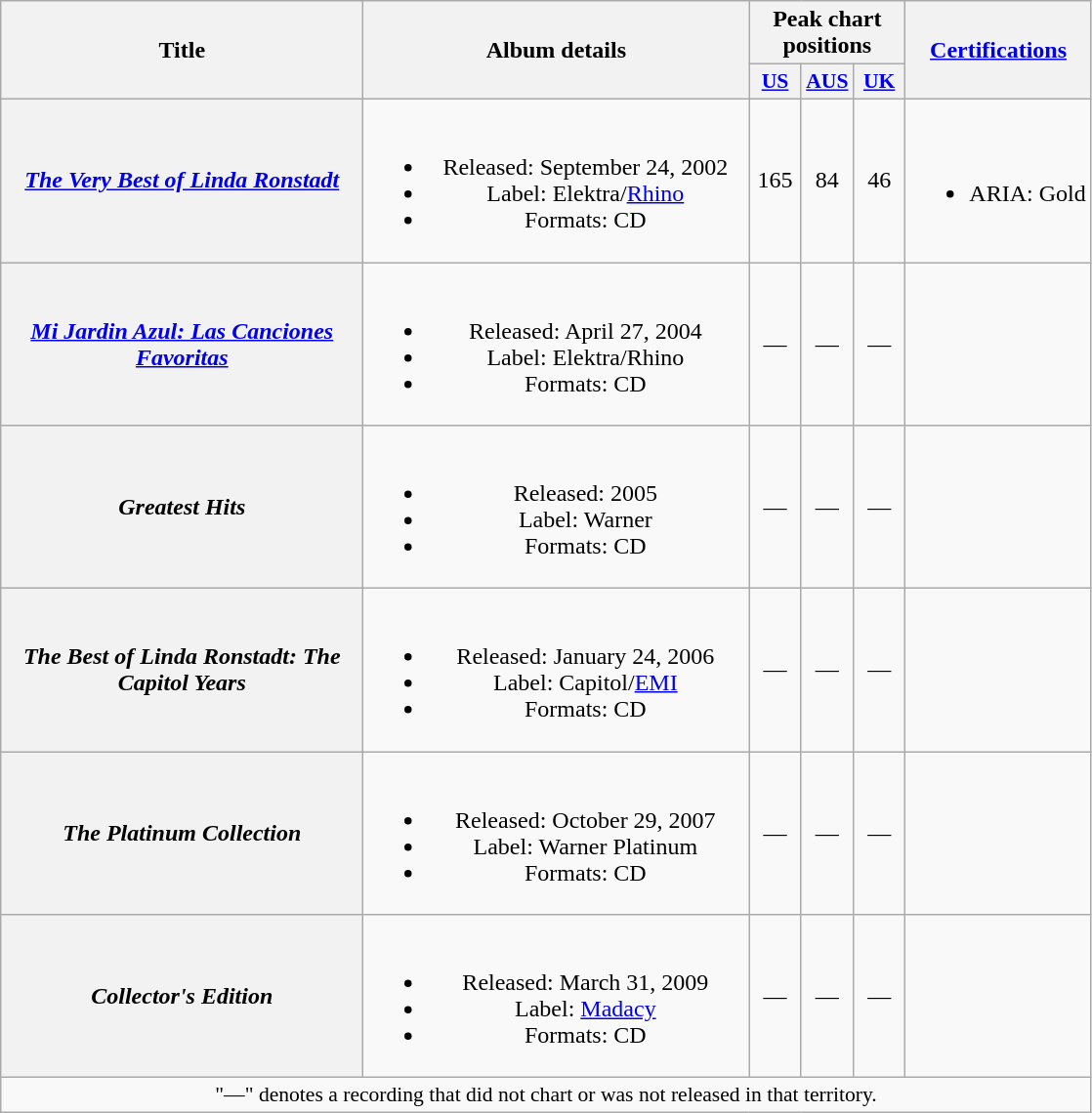<table class="wikitable plainrowheaders" style="text-align:center;" border="1">
<tr>
<th scope="col" rowspan="2" style="width:15em;">Title</th>
<th scope="col" rowspan="2" style="width:16em;">Album details</th>
<th scope="col" colspan="3">Peak chart positions</th>
<th scope="col" rowspan="2"><a href='#'>Certifications</a></th>
</tr>
<tr>
<th scope="col" style="width:2em;font-size:90%;"><a href='#'>US</a><br></th>
<th scope="col" style="width:2em;font-size:90%;"><a href='#'>AUS</a><br></th>
<th scope="col" style="width:2em;font-size:90%;"><a href='#'>UK</a><br></th>
</tr>
<tr>
<th scope="row"><em><a href='#'>The Very Best of Linda Ronstadt</a></em></th>
<td><br><ul><li>Released: September 24, 2002</li><li>Label: Elektra/<a href='#'>Rhino</a></li><li>Formats: CD</li></ul></td>
<td>165</td>
<td>84</td>
<td>46</td>
<td><br><ul><li>ARIA: Gold</li></ul></td>
</tr>
<tr>
<th scope="row"><em><a href='#'>Mi Jardin Azul: Las Canciones Favoritas</a></em></th>
<td><br><ul><li>Released: April 27, 2004</li><li>Label: Elektra/Rhino</li><li>Formats: CD</li></ul></td>
<td>—</td>
<td>—</td>
<td>—</td>
<td></td>
</tr>
<tr>
<th scope="row"><em>Greatest Hits</em></th>
<td><br><ul><li>Released: 2005</li><li>Label: Warner</li><li>Formats: CD</li></ul></td>
<td>—</td>
<td>—</td>
<td>—</td>
<td></td>
</tr>
<tr>
<th scope="row"><em>The Best of Linda Ronstadt: The Capitol Years</em></th>
<td><br><ul><li>Released: January 24, 2006</li><li>Label: Capitol/<a href='#'>EMI</a></li><li>Formats: CD</li></ul></td>
<td>—</td>
<td>—</td>
<td>—</td>
<td></td>
</tr>
<tr>
<th scope="row"><em>The Platinum Collection</em></th>
<td><br><ul><li>Released: October 29, 2007</li><li>Label: Warner Platinum</li><li>Formats: CD</li></ul></td>
<td>—</td>
<td>—</td>
<td>—</td>
<td></td>
</tr>
<tr>
<th scope="row"><em>Collector's Edition</em></th>
<td><br><ul><li>Released: March 31, 2009</li><li>Label: <a href='#'>Madacy</a></li><li>Formats: CD</li></ul></td>
<td>—</td>
<td>—</td>
<td>—</td>
<td></td>
</tr>
<tr>
<td colspan="6" style="font-size:90%">"—" denotes a recording that did not chart or was not released in that territory.</td>
</tr>
</table>
